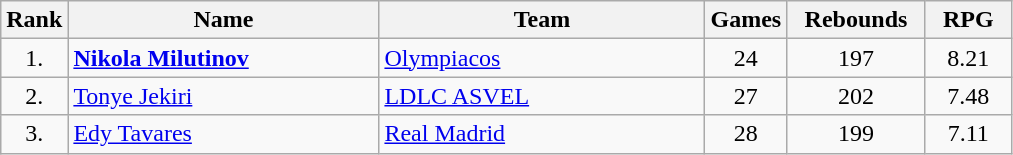<table class="wikitable" style="text-align: center">
<tr>
<th>Rank</th>
<th width=200>Name</th>
<th width=210>Team</th>
<th>Games</th>
<th width=85>Rebounds</th>
<th width=50>RPG</th>
</tr>
<tr>
<td>1.</td>
<td align="left"> <strong><a href='#'>Nikola Milutinov</a></strong></td>
<td align="left"> <a href='#'>Olympiacos</a></td>
<td>24</td>
<td>197</td>
<td>8.21</td>
</tr>
<tr>
<td>2.</td>
<td align="left"> <a href='#'>Tonye Jekiri</a></td>
<td align="left"> <a href='#'>LDLC ASVEL</a></td>
<td>27</td>
<td>202</td>
<td>7.48</td>
</tr>
<tr>
<td>3.</td>
<td align="left"> <a href='#'>Edy Tavares</a></td>
<td align="left"> <a href='#'>Real Madrid</a></td>
<td>28</td>
<td>199</td>
<td>7.11</td>
</tr>
</table>
